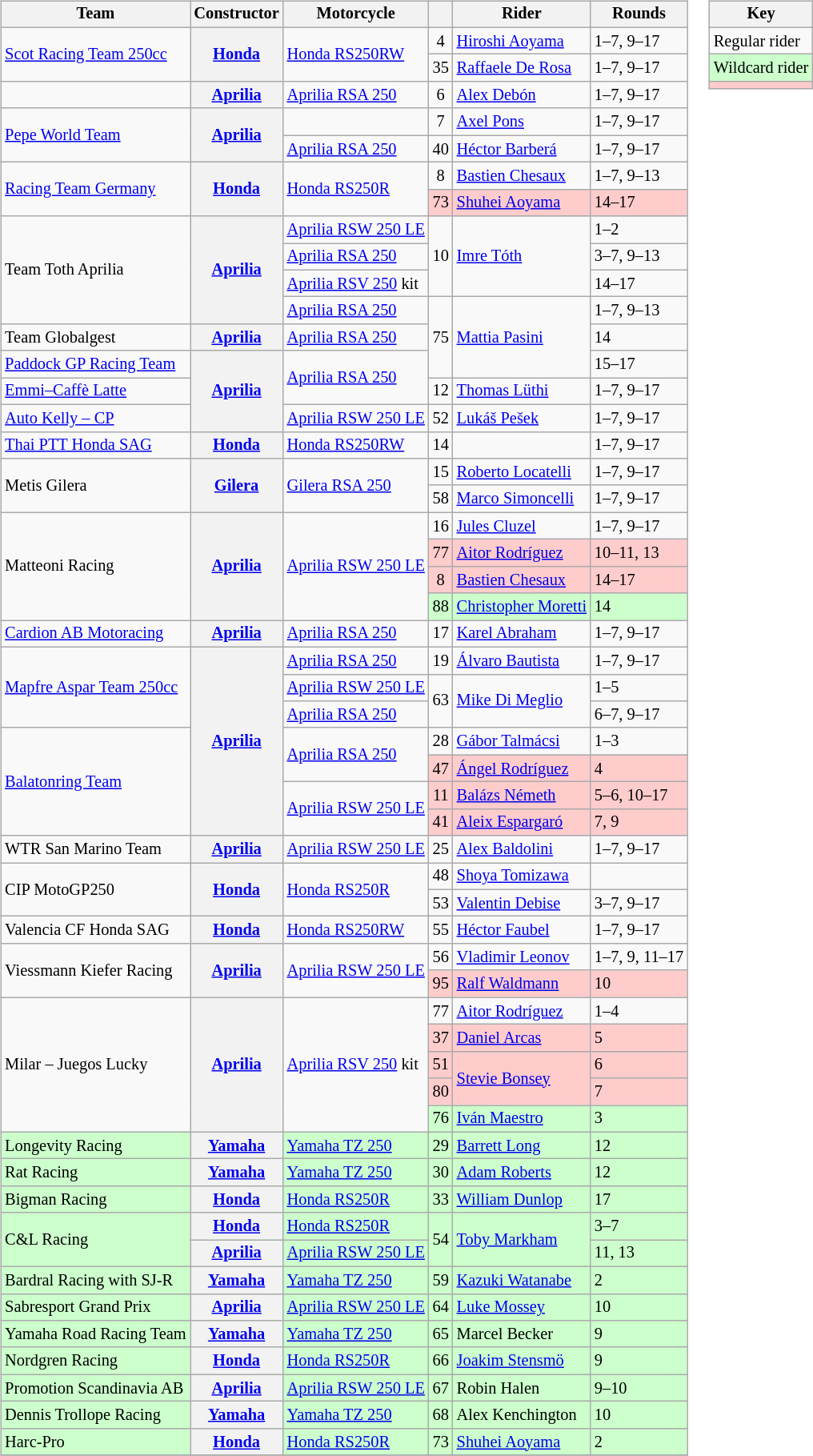<table>
<tr>
<td><br><table class="wikitable" style="font-size: 85%">
<tr>
<th>Team</th>
<th>Constructor</th>
<th>Motorcycle</th>
<th></th>
<th>Rider</th>
<th>Rounds</th>
</tr>
<tr>
<td rowspan=2><a href='#'>Scot Racing Team 250cc</a></td>
<th rowspan=2><a href='#'>Honda</a></th>
<td rowspan=2><a href='#'>Honda RS250RW</a></td>
<td align=center>4</td>
<td> <a href='#'>Hiroshi Aoyama</a></td>
<td>1–7, 9–17</td>
</tr>
<tr>
<td align=center>35</td>
<td> <a href='#'>Raffaele De Rosa</a></td>
<td>1–7, 9–17</td>
</tr>
<tr>
<td></td>
<th><a href='#'>Aprilia</a></th>
<td><a href='#'>Aprilia RSA 250</a></td>
<td align=center>6</td>
<td> <a href='#'>Alex Debón</a></td>
<td>1–7, 9–17</td>
</tr>
<tr>
<td rowspan=2><a href='#'>Pepe World Team</a></td>
<th rowspan=2><a href='#'>Aprilia</a></th>
<td></td>
<td align=center>7</td>
<td> <a href='#'>Axel Pons</a></td>
<td>1–7, 9–17</td>
</tr>
<tr>
<td><a href='#'>Aprilia RSA 250</a></td>
<td align=center>40</td>
<td> <a href='#'>Héctor Barberá</a></td>
<td>1–7, 9–17</td>
</tr>
<tr>
<td rowspan=2><a href='#'>Racing Team Germany</a></td>
<th rowspan=2><a href='#'>Honda</a></th>
<td rowspan=2><a href='#'>Honda RS250R</a></td>
<td align=center>8</td>
<td> <a href='#'>Bastien Chesaux</a></td>
<td>1–7, 9–13</td>
</tr>
<tr style="background-color:#ffcccc">
<td align=center>73</td>
<td> <a href='#'>Shuhei Aoyama</a></td>
<td>14–17</td>
</tr>
<tr>
<td rowspan=4>Team Toth Aprilia</td>
<th rowspan=4><a href='#'>Aprilia</a></th>
<td><a href='#'>Aprilia RSW 250 LE</a></td>
<td align=center rowspan=3>10</td>
<td rowspan=3> <a href='#'>Imre Tóth</a></td>
<td>1–2</td>
</tr>
<tr>
<td><a href='#'>Aprilia RSA 250</a></td>
<td>3–7, 9–13</td>
</tr>
<tr>
<td><a href='#'>Aprilia RSV 250</a> kit</td>
<td>14–17</td>
</tr>
<tr>
<td><a href='#'>Aprilia RSA 250</a></td>
<td align=center rowspan=3>75</td>
<td rowspan=3> <a href='#'>Mattia Pasini</a></td>
<td>1–7, 9–13</td>
</tr>
<tr>
<td>Team Globalgest</td>
<th><a href='#'>Aprilia</a></th>
<td><a href='#'>Aprilia RSA 250</a></td>
<td>14</td>
</tr>
<tr>
<td><a href='#'>Paddock GP Racing Team</a></td>
<th rowspan=3><a href='#'>Aprilia</a></th>
<td rowspan=2><a href='#'>Aprilia RSA 250</a></td>
<td>15–17</td>
</tr>
<tr>
<td><a href='#'>Emmi–Caffè Latte</a></td>
<td align=center>12</td>
<td> <a href='#'>Thomas Lüthi</a></td>
<td>1–7, 9–17</td>
</tr>
<tr>
<td><a href='#'>Auto Kelly – CP</a></td>
<td><a href='#'>Aprilia RSW 250 LE</a></td>
<td align=center>52</td>
<td> <a href='#'>Lukáš Pešek</a></td>
<td>1–7, 9–17</td>
</tr>
<tr>
<td><a href='#'>Thai PTT Honda SAG</a></td>
<th><a href='#'>Honda</a></th>
<td><a href='#'>Honda RS250RW</a></td>
<td align=center>14</td>
<td></td>
<td>1–7, 9–17</td>
</tr>
<tr>
<td rowspan=2>Metis Gilera</td>
<th rowspan=2><a href='#'>Gilera</a></th>
<td rowspan=2><a href='#'>Gilera RSA 250</a></td>
<td align=center>15</td>
<td> <a href='#'>Roberto Locatelli</a></td>
<td>1–7, 9–17</td>
</tr>
<tr>
<td align=center>58</td>
<td> <a href='#'>Marco Simoncelli</a></td>
<td>1–7, 9–17</td>
</tr>
<tr>
<td rowspan=4>Matteoni Racing</td>
<th rowspan=4><a href='#'>Aprilia</a></th>
<td rowspan=4><a href='#'>Aprilia RSW 250 LE</a></td>
<td align=center>16</td>
<td> <a href='#'>Jules Cluzel</a></td>
<td>1–7, 9–17</td>
</tr>
<tr style="background-color:#ffcccc">
<td align=center>77</td>
<td> <a href='#'>Aitor Rodríguez</a></td>
<td>10–11, 13</td>
</tr>
<tr style="background-color:#ffcccc">
<td align=center>8</td>
<td> <a href='#'>Bastien Chesaux</a></td>
<td>14–17</td>
</tr>
<tr style="background-color:#ccffcc">
<td align=center>88</td>
<td> <a href='#'>Christopher Moretti</a></td>
<td>14</td>
</tr>
<tr>
<td><a href='#'>Cardion AB Motoracing</a></td>
<th><a href='#'>Aprilia</a></th>
<td><a href='#'>Aprilia RSA 250</a></td>
<td align=center>17</td>
<td> <a href='#'>Karel Abraham</a></td>
<td>1–7, 9–17</td>
</tr>
<tr>
<td rowspan=3><a href='#'>Mapfre Aspar Team 250cc</a></td>
<th rowspan=7><a href='#'>Aprilia</a></th>
<td><a href='#'>Aprilia RSA 250</a></td>
<td align=center>19</td>
<td> <a href='#'>Álvaro Bautista</a></td>
<td>1–7, 9–17</td>
</tr>
<tr>
<td><a href='#'>Aprilia RSW 250 LE</a></td>
<td align=center rowspan=2>63</td>
<td rowspan=2> <a href='#'>Mike Di Meglio</a></td>
<td>1–5</td>
</tr>
<tr>
<td><a href='#'>Aprilia RSA 250</a></td>
<td>6–7, 9–17</td>
</tr>
<tr>
<td rowspan=4><a href='#'>Balatonring Team</a></td>
<td rowspan=2><a href='#'>Aprilia RSA 250</a></td>
<td align=center>28</td>
<td> <a href='#'>Gábor Talmácsi</a></td>
<td>1–3</td>
</tr>
<tr style="background-color:#ffcccc">
<td align=center>47</td>
<td> <a href='#'>Ángel Rodríguez</a></td>
<td>4</td>
</tr>
<tr>
<td rowspan=2><a href='#'>Aprilia RSW 250 LE</a></td>
<td align=center style="background-color:#ffcccc">11</td>
<td style="background-color:#ffcccc"> <a href='#'>Balázs Németh</a></td>
<td style="background-color:#ffcccc">5–6, 10–17</td>
</tr>
<tr style="background-color:#ffcccc">
<td align=center>41</td>
<td> <a href='#'>Aleix Espargaró</a></td>
<td>7, 9</td>
</tr>
<tr>
<td>WTR San Marino Team</td>
<th><a href='#'>Aprilia</a></th>
<td><a href='#'>Aprilia RSW 250 LE</a></td>
<td align=center>25</td>
<td> <a href='#'>Alex Baldolini</a></td>
<td>1–7, 9–17</td>
</tr>
<tr>
<td rowspan=2>CIP MotoGP250</td>
<th rowspan=2><a href='#'>Honda</a></th>
<td rowspan=2><a href='#'>Honda RS250R</a></td>
<td align=center>48</td>
<td> <a href='#'>Shoya Tomizawa</a></td>
<td></td>
</tr>
<tr>
<td align=center>53</td>
<td> <a href='#'>Valentin Debise</a></td>
<td>3–7, 9–17</td>
</tr>
<tr>
<td>Valencia CF Honda SAG</td>
<th><a href='#'>Honda</a></th>
<td><a href='#'>Honda RS250RW</a></td>
<td align=center>55</td>
<td> <a href='#'>Héctor Faubel</a></td>
<td>1–7, 9–17</td>
</tr>
<tr>
<td rowspan=2>Viessmann Kiefer Racing</td>
<th rowspan=2><a href='#'>Aprilia</a></th>
<td rowspan=2><a href='#'>Aprilia RSW 250 LE</a></td>
<td align=center>56</td>
<td> <a href='#'>Vladimir Leonov</a></td>
<td>1–7, 9, 11–17</td>
</tr>
<tr style="background-color:#ffcccc">
<td align=center>95</td>
<td> <a href='#'>Ralf Waldmann</a></td>
<td>10</td>
</tr>
<tr>
<td rowspan=5>Milar – Juegos Lucky</td>
<th rowspan=5><a href='#'>Aprilia</a></th>
<td rowspan=5><a href='#'>Aprilia RSV 250</a> kit</td>
<td align=center>77</td>
<td> <a href='#'>Aitor Rodríguez</a></td>
<td>1–4</td>
</tr>
<tr style="background-color:#ffcccc">
<td align=center>37</td>
<td> <a href='#'>Daniel Arcas</a></td>
<td>5</td>
</tr>
<tr style="background-color:#ffcccc">
<td align=center>51</td>
<td rowspan=2> <a href='#'>Stevie Bonsey</a></td>
<td>6</td>
</tr>
<tr style="background-color:#ffcccc">
<td align=center>80</td>
<td>7</td>
</tr>
<tr style="background-color:#ccffcc">
<td align=center>76</td>
<td> <a href='#'>Iván Maestro</a></td>
<td>3</td>
</tr>
<tr style="background-color:#ccffcc">
<td>Longevity Racing</td>
<th><strong><a href='#'>Yamaha</a></strong></th>
<td><a href='#'>Yamaha TZ 250</a></td>
<td align=center>29</td>
<td> <a href='#'>Barrett Long</a></td>
<td>12</td>
</tr>
<tr style="background-color:#ccffcc">
<td>Rat Racing</td>
<th><strong><a href='#'>Yamaha</a></strong></th>
<td><a href='#'>Yamaha TZ 250</a></td>
<td align=center>30</td>
<td> <a href='#'>Adam Roberts</a></td>
<td>12</td>
</tr>
<tr style="background-color:#ccffcc">
<td>Bigman Racing</td>
<th><strong><a href='#'>Honda</a></strong></th>
<td><a href='#'>Honda RS250R</a></td>
<td align=center>33</td>
<td> <a href='#'>William Dunlop</a></td>
<td>17</td>
</tr>
<tr style="background-color:#ccffcc">
<td rowspan=2>C&L Racing</td>
<th><strong><a href='#'>Honda</a></strong></th>
<td><a href='#'>Honda RS250R</a></td>
<td align=center rowspan=2>54</td>
<td rowspan=2> <a href='#'>Toby Markham</a></td>
<td>3–7</td>
</tr>
<tr style="background-color:#ccffcc">
<th><strong><a href='#'>Aprilia</a></strong></th>
<td><a href='#'>Aprilia RSW 250 LE</a></td>
<td>11, 13</td>
</tr>
<tr style="background-color:#ccffcc">
<td>Bardral Racing with SJ-R</td>
<th><strong><a href='#'>Yamaha</a></strong></th>
<td><a href='#'>Yamaha TZ 250</a></td>
<td align=center>59</td>
<td> <a href='#'>Kazuki Watanabe</a></td>
<td>2</td>
</tr>
<tr style="background-color:#ccffcc">
<td>Sabresport Grand Prix</td>
<th><strong><a href='#'>Aprilia</a></strong></th>
<td><a href='#'>Aprilia RSW 250 LE</a></td>
<td align=center>64</td>
<td> <a href='#'>Luke Mossey</a></td>
<td>10</td>
</tr>
<tr style="background-color:#ccffcc">
<td>Yamaha Road Racing Team</td>
<th><strong><a href='#'>Yamaha</a></strong></th>
<td><a href='#'>Yamaha TZ 250</a></td>
<td align=center>65</td>
<td> Marcel Becker</td>
<td>9</td>
</tr>
<tr style="background-color:#ccffcc">
<td>Nordgren Racing</td>
<th><strong><a href='#'>Honda</a></strong></th>
<td><a href='#'>Honda RS250R</a></td>
<td align=center>66</td>
<td> <a href='#'>Joakim Stensmö</a></td>
<td>9</td>
</tr>
<tr style="background-color:#ccffcc">
<td>Promotion Scandinavia AB</td>
<th><strong><a href='#'>Aprilia</a></strong></th>
<td><a href='#'>Aprilia RSW 250 LE</a></td>
<td align=center>67</td>
<td> Robin Halen</td>
<td>9–10</td>
</tr>
<tr style="background-color:#ccffcc">
<td>Dennis Trollope Racing</td>
<th><strong><a href='#'>Yamaha</a></strong></th>
<td><a href='#'>Yamaha TZ 250</a></td>
<td align=center>68</td>
<td> Alex Kenchington</td>
<td>10</td>
</tr>
<tr style="background-color:#ccffcc">
<td>Harc-Pro</td>
<th><strong><a href='#'>Honda</a></strong></th>
<td><a href='#'>Honda RS250R</a></td>
<td align=center>73</td>
<td> <a href='#'>Shuhei Aoyama</a></td>
<td>2</td>
</tr>
<tr>
</tr>
</table>
</td>
<td valign="top"><br><table class="wikitable" style="font-size: 85%;">
<tr>
<th colspan=2>Key</th>
</tr>
<tr>
<td>Regular rider</td>
</tr>
<tr style="background:#ccffcc;">
<td>Wildcard rider</td>
</tr>
<tr style="background:#ffcccc;">
<td></td>
</tr>
</table>
</td>
</tr>
</table>
